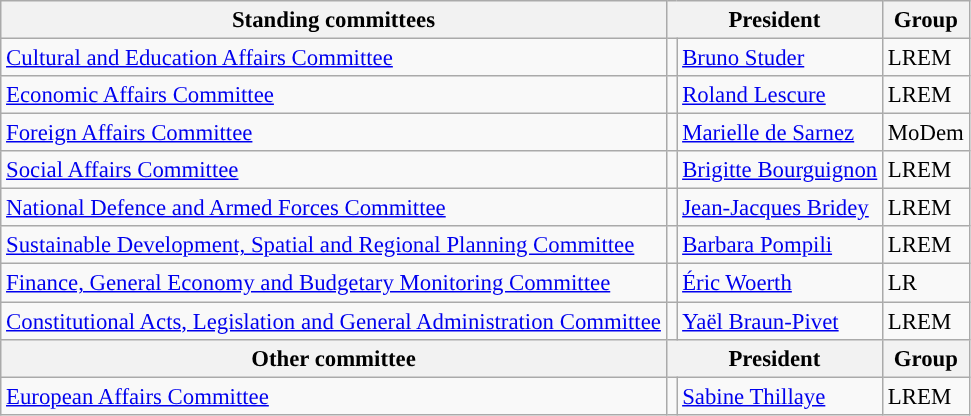<table class="wikitable" style="font-size:95%;">
<tr>
<th>Standing committees</th>
<th colspan="2">President</th>
<th>Group</th>
</tr>
<tr>
<td><a href='#'>Cultural and Education Affairs Committee</a></td>
<td style="background:"></td>
<td><a href='#'>Bruno Studer</a></td>
<td>LREM</td>
</tr>
<tr>
<td><a href='#'>Economic Affairs Committee</a></td>
<td style="background:"></td>
<td><a href='#'>Roland Lescure</a></td>
<td>LREM</td>
</tr>
<tr>
<td><a href='#'>Foreign Affairs Committee</a></td>
<td style="background:"></td>
<td><a href='#'>Marielle de Sarnez</a></td>
<td>MoDem</td>
</tr>
<tr>
<td><a href='#'>Social Affairs Committee</a></td>
<td style="background:"></td>
<td><a href='#'>Brigitte Bourguignon</a></td>
<td>LREM</td>
</tr>
<tr>
<td><a href='#'>National Defence and Armed Forces Committee</a></td>
<td style="background:"></td>
<td><a href='#'>Jean-Jacques Bridey</a></td>
<td>LREM</td>
</tr>
<tr>
<td><a href='#'>Sustainable Development, Spatial and Regional Planning Committee</a></td>
<td style="background:"></td>
<td><a href='#'>Barbara Pompili</a></td>
<td>LREM</td>
</tr>
<tr>
<td><a href='#'>Finance, General Economy and Budgetary Monitoring Committee</a></td>
<td style="background:"></td>
<td><a href='#'>Éric Woerth</a></td>
<td>LR</td>
</tr>
<tr>
<td><a href='#'>Constitutional Acts, Legislation and General Administration Committee</a></td>
<td style="background:"></td>
<td><a href='#'>Yaël Braun-Pivet</a></td>
<td>LREM</td>
</tr>
<tr>
<th>Other committee</th>
<th colspan="2">President</th>
<th>Group</th>
</tr>
<tr>
<td><a href='#'>European Affairs Committee</a></td>
<td style="background:"></td>
<td><a href='#'>Sabine Thillaye</a></td>
<td>LREM</td>
</tr>
</table>
